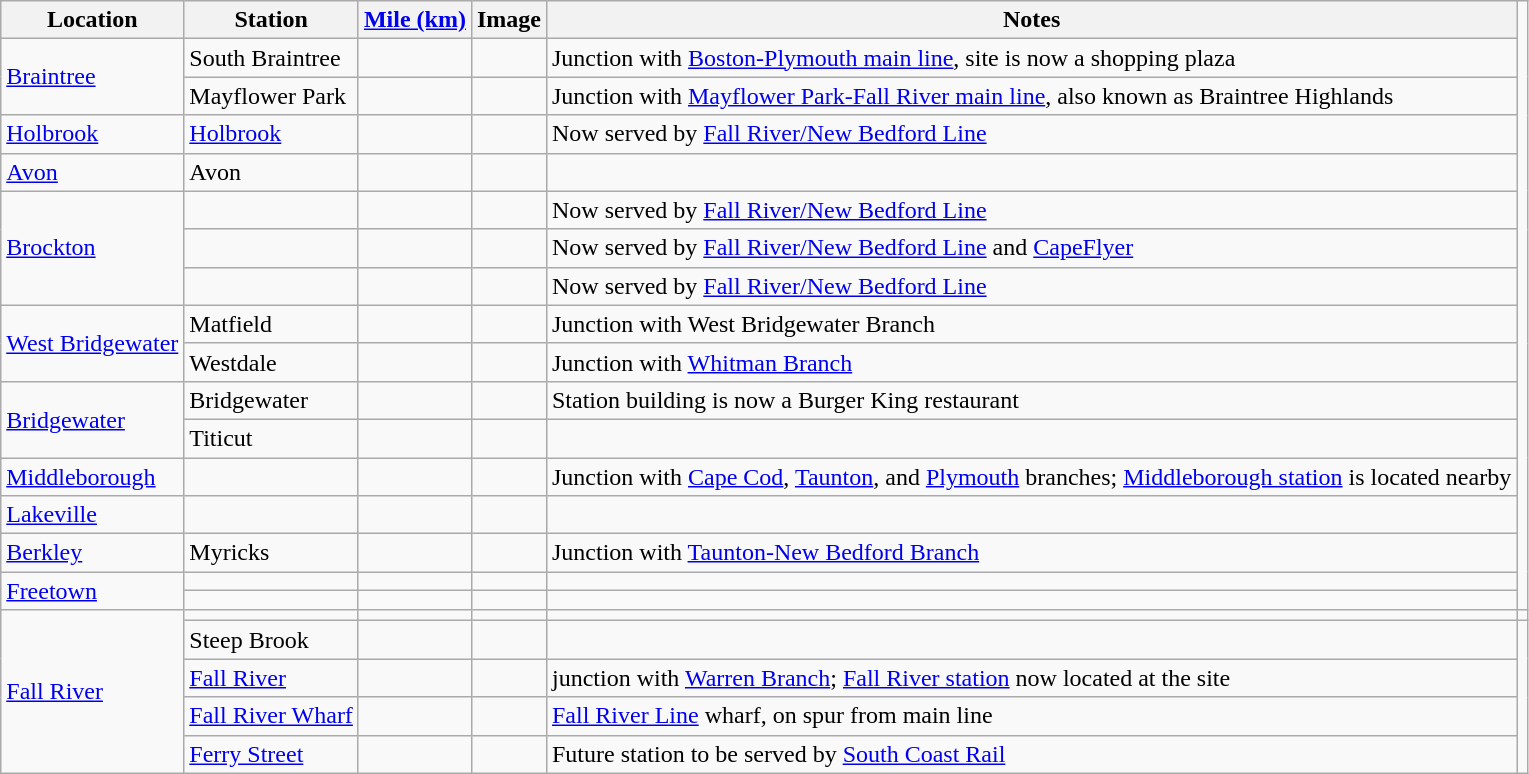<table class="wikitable">
<tr>
<th>Location</th>
<th>Station</th>
<th><a href='#'>Mile (km)</a></th>
<th>Image</th>
<th>Notes</th>
</tr>
<tr>
<td rowspan=2><a href='#'>Braintree</a></td>
<td>South Braintree</td>
<td></td>
<td></td>
<td>Junction with <a href='#'>Boston-Plymouth main line</a>, site is now a shopping plaza</td>
</tr>
<tr>
<td>Mayflower Park</td>
<td></td>
<td></td>
<td>Junction with <a href='#'>Mayflower Park-Fall River main line</a>, also known as Braintree Highlands</td>
</tr>
<tr>
<td><a href='#'>Holbrook</a></td>
<td><a href='#'>Holbrook</a></td>
<td></td>
<td></td>
<td>Now served by <a href='#'>Fall River/New Bedford Line</a></td>
</tr>
<tr>
<td><a href='#'>Avon</a></td>
<td>Avon</td>
<td></td>
<td></td>
<td></td>
</tr>
<tr>
<td rowspan=3><a href='#'>Brockton</a></td>
<td></td>
<td></td>
<td></td>
<td>Now served by <a href='#'>Fall River/New Bedford Line</a></td>
</tr>
<tr>
<td></td>
<td></td>
<td></td>
<td>Now served by <a href='#'>Fall River/New Bedford Line</a> and <a href='#'>CapeFlyer</a></td>
</tr>
<tr>
<td></td>
<td></td>
<td></td>
<td>Now served by <a href='#'>Fall River/New Bedford Line</a></td>
</tr>
<tr>
<td rowspan=2><a href='#'>West Bridgewater</a></td>
<td>Matfield</td>
<td></td>
<td></td>
<td>Junction with West Bridgewater Branch</td>
</tr>
<tr>
<td>Westdale</td>
<td></td>
<td></td>
<td>Junction with <a href='#'>Whitman Branch</a></td>
</tr>
<tr>
<td rowspan=2><a href='#'>Bridgewater</a></td>
<td>Bridgewater</td>
<td></td>
<td></td>
<td>Station building is now a Burger King restaurant</td>
</tr>
<tr>
<td>Titicut</td>
<td></td>
<td></td>
<td></td>
</tr>
<tr>
<td><a href='#'>Middleborough</a></td>
<td></td>
<td></td>
<td></td>
<td>Junction with <a href='#'>Cape Cod</a>, <a href='#'>Taunton</a>, and <a href='#'>Plymouth</a> branches; <a href='#'>Middleborough station</a> is located nearby</td>
</tr>
<tr>
<td><a href='#'>Lakeville</a></td>
<td></td>
<td></td>
<td></td>
<td></td>
</tr>
<tr>
<td><a href='#'>Berkley</a></td>
<td>Myricks</td>
<td></td>
<td></td>
<td>Junction with <a href='#'>Taunton-New Bedford Branch</a></td>
</tr>
<tr>
<td rowspan=2><a href='#'>Freetown</a></td>
<td></td>
<td></td>
<td></td>
<td></td>
</tr>
<tr>
<td></td>
<td></td>
<td></td>
<td></td>
</tr>
<tr>
<td rowspan=5><a href='#'>Fall River</a></td>
<td></td>
<td></td>
<td></td>
<td></td>
<td></td>
</tr>
<tr>
<td>Steep Brook</td>
<td></td>
<td></td>
<td></td>
</tr>
<tr>
<td><a href='#'>Fall River</a></td>
<td></td>
<td></td>
<td>junction with <a href='#'>Warren Branch</a>; <a href='#'>Fall River station</a> now located at the site</td>
</tr>
<tr>
<td><a href='#'>Fall River Wharf</a></td>
<td></td>
<td></td>
<td><a href='#'>Fall River Line</a> wharf, on spur from main line</td>
</tr>
<tr>
<td><a href='#'>Ferry Street</a></td>
<td></td>
<td></td>
<td>Future  station to be served by <a href='#'>South Coast Rail</a></td>
</tr>
</table>
